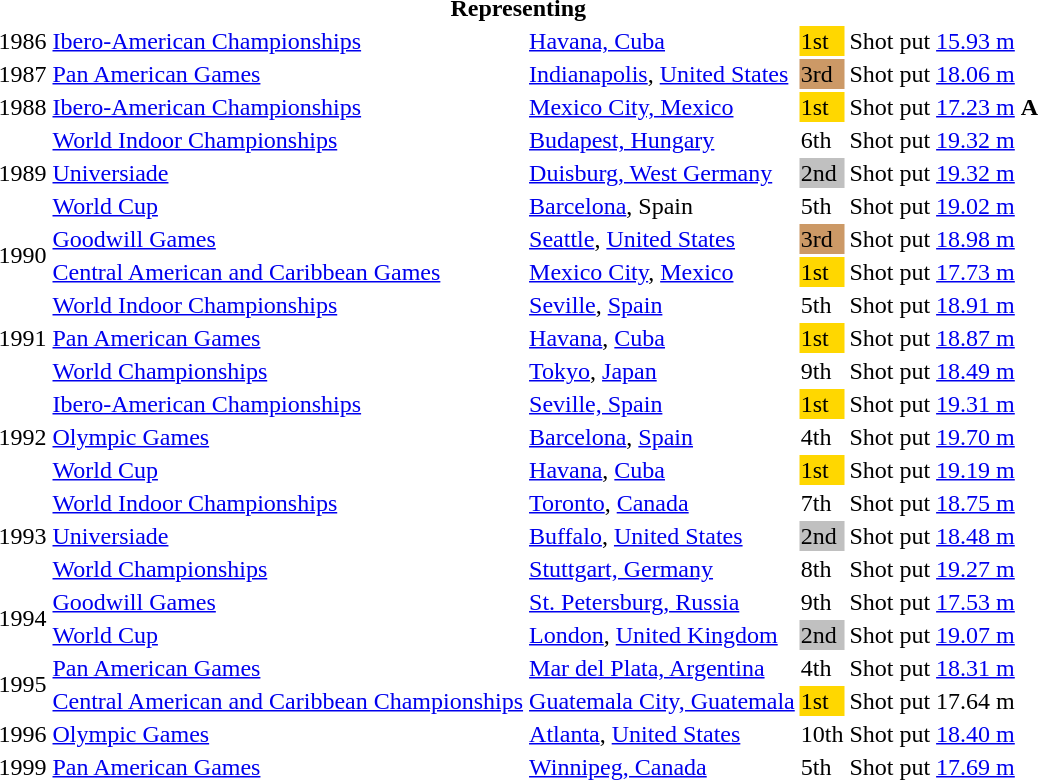<table>
<tr>
<th colspan="6">Representing </th>
</tr>
<tr>
<td>1986</td>
<td><a href='#'>Ibero-American Championships</a></td>
<td><a href='#'>Havana, Cuba</a></td>
<td bgcolor="gold">1st</td>
<td>Shot put</td>
<td><a href='#'>15.93 m</a></td>
</tr>
<tr>
<td>1987</td>
<td><a href='#'>Pan American Games</a></td>
<td><a href='#'>Indianapolis</a>, <a href='#'>United States</a></td>
<td bgcolor="cc9966">3rd</td>
<td>Shot put</td>
<td><a href='#'>18.06 m</a></td>
</tr>
<tr>
<td>1988</td>
<td><a href='#'>Ibero-American Championships</a></td>
<td><a href='#'>Mexico City, Mexico</a></td>
<td bgcolor="gold">1st</td>
<td>Shot put</td>
<td><a href='#'>17.23 m</a> <strong>A</strong></td>
</tr>
<tr>
<td rowspan=3>1989</td>
<td><a href='#'>World Indoor Championships</a></td>
<td><a href='#'>Budapest, Hungary</a></td>
<td>6th</td>
<td>Shot put</td>
<td><a href='#'>19.32 m</a></td>
</tr>
<tr>
<td><a href='#'>Universiade</a></td>
<td><a href='#'>Duisburg, West Germany</a></td>
<td bgcolor="silver">2nd</td>
<td>Shot put</td>
<td><a href='#'>19.32 m</a></td>
</tr>
<tr>
<td><a href='#'>World Cup</a></td>
<td><a href='#'>Barcelona</a>, Spain</td>
<td>5th</td>
<td>Shot put</td>
<td><a href='#'>19.02 m</a></td>
</tr>
<tr>
<td rowspan=2>1990</td>
<td><a href='#'>Goodwill Games</a></td>
<td><a href='#'>Seattle</a>, <a href='#'>United States</a></td>
<td bgcolor="cc9966">3rd</td>
<td>Shot put</td>
<td><a href='#'>18.98 m</a></td>
</tr>
<tr>
<td><a href='#'>Central American and Caribbean Games</a></td>
<td><a href='#'>Mexico City</a>, <a href='#'>Mexico</a></td>
<td bgcolor="gold">1st</td>
<td>Shot put</td>
<td><a href='#'>17.73 m</a></td>
</tr>
<tr>
<td rowspan=3>1991</td>
<td><a href='#'>World Indoor Championships</a></td>
<td><a href='#'>Seville</a>, <a href='#'>Spain</a></td>
<td>5th</td>
<td>Shot put</td>
<td><a href='#'>18.91 m</a></td>
</tr>
<tr>
<td><a href='#'>Pan American Games</a></td>
<td><a href='#'>Havana</a>, <a href='#'>Cuba</a></td>
<td bgcolor="gold">1st</td>
<td>Shot put</td>
<td><a href='#'>18.87 m</a></td>
</tr>
<tr>
<td><a href='#'>World Championships</a></td>
<td><a href='#'>Tokyo</a>, <a href='#'>Japan</a></td>
<td>9th</td>
<td>Shot put</td>
<td><a href='#'>18.49 m</a></td>
</tr>
<tr>
<td rowspan=3>1992</td>
<td><a href='#'>Ibero-American Championships</a></td>
<td><a href='#'>Seville, Spain</a></td>
<td bgcolor="gold">1st</td>
<td>Shot put</td>
<td><a href='#'>19.31 m</a></td>
</tr>
<tr>
<td><a href='#'>Olympic Games</a></td>
<td><a href='#'>Barcelona</a>, <a href='#'>Spain</a></td>
<td>4th</td>
<td>Shot put</td>
<td><a href='#'>19.70 m</a></td>
</tr>
<tr>
<td><a href='#'>World Cup</a></td>
<td><a href='#'>Havana</a>, <a href='#'>Cuba</a></td>
<td bgcolor="gold">1st</td>
<td>Shot put</td>
<td><a href='#'>19.19 m</a></td>
</tr>
<tr>
<td rowspan=3>1993</td>
<td><a href='#'>World Indoor Championships</a></td>
<td><a href='#'>Toronto</a>, <a href='#'>Canada</a></td>
<td>7th</td>
<td>Shot put</td>
<td><a href='#'>18.75 m</a></td>
</tr>
<tr>
<td><a href='#'>Universiade</a></td>
<td><a href='#'>Buffalo</a>, <a href='#'>United States</a></td>
<td bgcolor="silver">2nd</td>
<td>Shot put</td>
<td><a href='#'>18.48 m</a></td>
</tr>
<tr>
<td><a href='#'>World Championships</a></td>
<td><a href='#'>Stuttgart, Germany</a></td>
<td>8th</td>
<td>Shot put</td>
<td><a href='#'>19.27 m</a></td>
</tr>
<tr>
<td rowspan=2>1994</td>
<td><a href='#'>Goodwill Games</a></td>
<td><a href='#'>St. Petersburg, Russia</a></td>
<td>9th</td>
<td>Shot put</td>
<td><a href='#'>17.53 m</a></td>
</tr>
<tr>
<td><a href='#'>World Cup</a></td>
<td><a href='#'>London</a>, <a href='#'>United Kingdom</a></td>
<td bgcolor="silver">2nd</td>
<td>Shot put</td>
<td><a href='#'>19.07 m</a></td>
</tr>
<tr>
<td rowspan=2>1995</td>
<td><a href='#'>Pan American Games</a></td>
<td><a href='#'>Mar del Plata, Argentina</a></td>
<td>4th</td>
<td>Shot put</td>
<td><a href='#'>18.31 m</a></td>
</tr>
<tr>
<td><a href='#'>Central American and Caribbean Championships</a></td>
<td><a href='#'>Guatemala City, Guatemala</a></td>
<td bgcolor=gold>1st</td>
<td>Shot put</td>
<td>17.64 m</td>
</tr>
<tr>
<td>1996</td>
<td><a href='#'>Olympic Games</a></td>
<td><a href='#'>Atlanta</a>, <a href='#'>United States</a></td>
<td>10th</td>
<td>Shot put</td>
<td><a href='#'>18.40 m</a></td>
</tr>
<tr>
<td>1999</td>
<td><a href='#'>Pan American Games</a></td>
<td><a href='#'>Winnipeg, Canada</a></td>
<td>5th</td>
<td>Shot put</td>
<td><a href='#'>17.69 m</a></td>
</tr>
</table>
